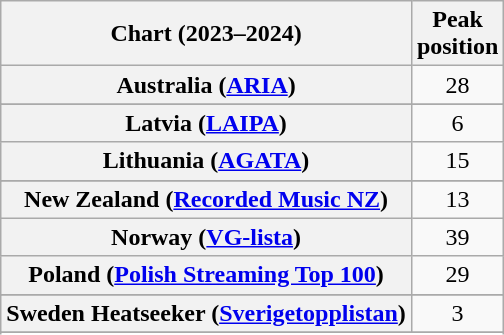<table class="wikitable sortable plainrowheaders" style="text-align:center">
<tr>
<th scope="col">Chart (2023–2024)</th>
<th scope="col">Peak<br>position</th>
</tr>
<tr>
<th scope="row">Australia (<a href='#'>ARIA</a>)</th>
<td>28</td>
</tr>
<tr>
</tr>
<tr>
</tr>
<tr>
</tr>
<tr>
</tr>
<tr>
</tr>
<tr>
</tr>
<tr>
<th scope="row">Latvia (<a href='#'>LAIPA</a>)</th>
<td>6</td>
</tr>
<tr>
<th scope="row">Lithuania (<a href='#'>AGATA</a>)</th>
<td>15</td>
</tr>
<tr>
</tr>
<tr>
<th scope="row">New Zealand (<a href='#'>Recorded Music NZ</a>)</th>
<td>13</td>
</tr>
<tr>
<th scope="row">Norway (<a href='#'>VG-lista</a>)</th>
<td>39</td>
</tr>
<tr>
<th scope="row">Poland (<a href='#'>Polish Streaming Top 100</a>)</th>
<td>29</td>
</tr>
<tr>
</tr>
<tr>
</tr>
<tr>
<th scope="row">Sweden Heatseeker (<a href='#'>Sverigetopplistan</a>)</th>
<td>3</td>
</tr>
<tr>
</tr>
<tr>
</tr>
<tr>
</tr>
<tr>
</tr>
</table>
